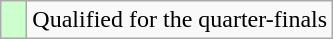<table class="wikitable">
<tr>
<td width=10px bgcolor="#ccffcc"></td>
<td>Qualified for the quarter-finals</td>
</tr>
</table>
